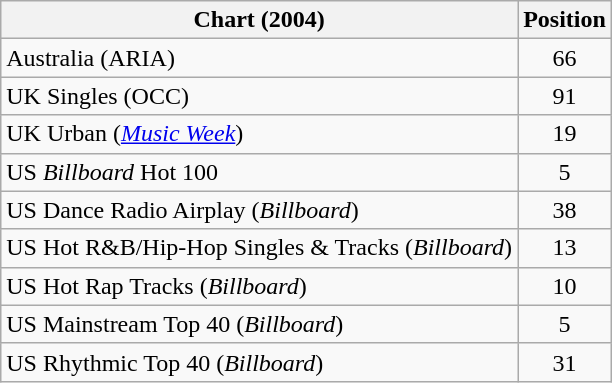<table class="wikitable sortable">
<tr>
<th>Chart (2004)</th>
<th>Position</th>
</tr>
<tr>
<td>Australia (ARIA)</td>
<td align="center">66</td>
</tr>
<tr>
<td>UK Singles (OCC)</td>
<td align="center">91</td>
</tr>
<tr>
<td>UK Urban (<em><a href='#'>Music Week</a></em>)</td>
<td align="center">19</td>
</tr>
<tr>
<td>US <em>Billboard</em> Hot 100</td>
<td align="center">5</td>
</tr>
<tr>
<td>US Dance Radio Airplay (<em>Billboard</em>)</td>
<td align="center">38</td>
</tr>
<tr>
<td>US Hot R&B/Hip-Hop Singles & Tracks (<em>Billboard</em>)</td>
<td align="center">13</td>
</tr>
<tr>
<td>US Hot Rap Tracks (<em>Billboard</em>)</td>
<td align="center">10</td>
</tr>
<tr>
<td>US Mainstream Top 40 (<em>Billboard</em>)</td>
<td align="center">5</td>
</tr>
<tr>
<td>US Rhythmic Top 40 (<em>Billboard</em>)</td>
<td align="center">31</td>
</tr>
</table>
